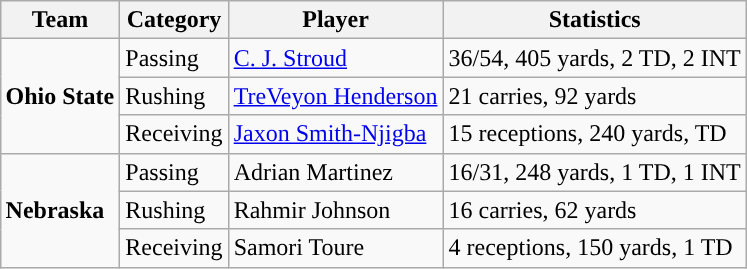<table class="wikitable" style="float: right;">
<tr>
<th>Team</th>
<th>Category</th>
<th>Player</th>
<th>Statistics</th>
</tr>
<tr>
<td rowspan=3><strong>Ohio State</strong></td>
<td>Passing</td>
<td><a href='#'>C. J. Stroud</a></td>
<td>36/54, 405 yards, 2 TD, 2 INT</td>
</tr>
<tr>
<td>Rushing</td>
<td><a href='#'>TreVeyon Henderson</a></td>
<td>21 carries, 92 yards</td>
</tr>
<tr>
<td>Receiving</td>
<td><a href='#'>Jaxon Smith-Njigba</a></td>
<td>15 receptions, 240 yards, TD</td>
</tr>
<tr>
<td rowspan=3><strong>Nebraska</strong></td>
<td>Passing</td>
<td>Adrian Martinez</td>
<td>16/31, 248 yards, 1 TD, 1 INT</td>
</tr>
<tr>
<td>Rushing</td>
<td>Rahmir Johnson</td>
<td>16 carries, 62 yards</td>
</tr>
<tr>
<td>Receiving</td>
<td>Samori Toure</td>
<td>4 receptions, 150 yards, 1 TD</td>
</tr>
</table>
